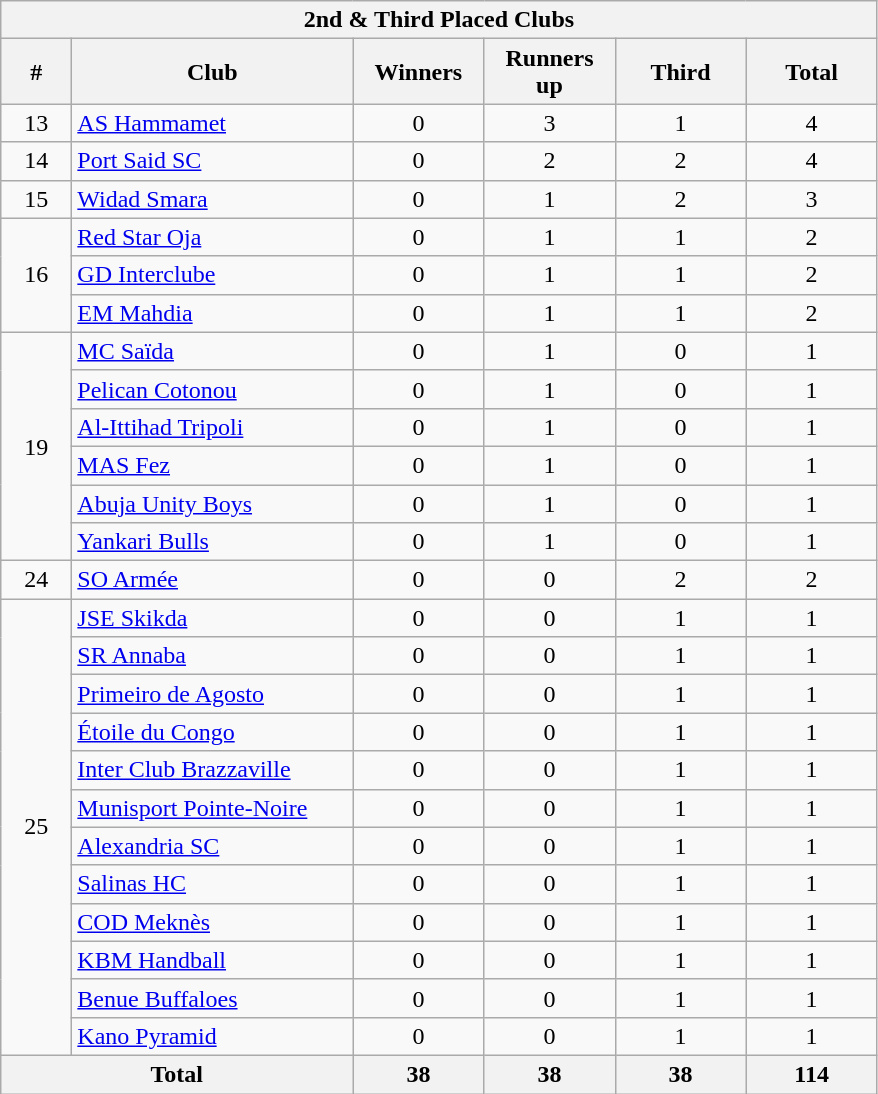<table class="wikitable collapsible ">
<tr>
<th colspan=6>2nd & Third Placed Clubs</th>
</tr>
<tr>
<th width=40>#</th>
<th width=180>Club</th>
<th width=80>Winners</th>
<th width=80>Runners up</th>
<th width=80>Third</th>
<th width=80>Total</th>
</tr>
<tr>
<td align=center>13</td>
<td> <a href='#'>AS Hammamet</a></td>
<td align=center>0</td>
<td align=center>3</td>
<td align=center>1</td>
<td align=center>4</td>
</tr>
<tr>
<td align=center>14</td>
<td> <a href='#'>Port Said SC</a></td>
<td align=center>0</td>
<td align=center>2</td>
<td align=center>2</td>
<td align=center>4</td>
</tr>
<tr>
<td align=center>15</td>
<td> <a href='#'>Widad Smara</a></td>
<td align=center>0</td>
<td align=center>1</td>
<td align=center>2</td>
<td align=center>3</td>
</tr>
<tr>
<td rowspan=3 align=center>16</td>
<td> <a href='#'>Red Star Oja</a></td>
<td align=center>0</td>
<td align=center>1</td>
<td align=center>1</td>
<td align=center>2</td>
</tr>
<tr>
<td> <a href='#'>GD Interclube</a></td>
<td align=center>0</td>
<td align=center>1</td>
<td align=center>1</td>
<td align=center>2</td>
</tr>
<tr>
<td> <a href='#'>EM Mahdia</a></td>
<td align=center>0</td>
<td align=center>1</td>
<td align=center>1</td>
<td align=center>2</td>
</tr>
<tr>
<td rowspan=6 align=center>19</td>
<td> <a href='#'>MC Saïda</a></td>
<td align=center>0</td>
<td align=center>1</td>
<td align=center>0</td>
<td align=center>1</td>
</tr>
<tr>
<td> <a href='#'>Pelican Cotonou</a></td>
<td align=center>0</td>
<td align=center>1</td>
<td align=center>0</td>
<td align=center>1</td>
</tr>
<tr>
<td> <a href='#'>Al-Ittihad Tripoli</a></td>
<td align=center>0</td>
<td align=center>1</td>
<td align=center>0</td>
<td align=center>1</td>
</tr>
<tr>
<td> <a href='#'>MAS Fez</a></td>
<td align=center>0</td>
<td align=center>1</td>
<td align=center>0</td>
<td align=center>1</td>
</tr>
<tr>
<td> <a href='#'>Abuja Unity Boys</a></td>
<td align=center>0</td>
<td align=center>1</td>
<td align=center>0</td>
<td align=center>1</td>
</tr>
<tr>
<td> <a href='#'>Yankari Bulls</a></td>
<td align=center>0</td>
<td align=center>1</td>
<td align=center>0</td>
<td align=center>1</td>
</tr>
<tr>
<td align=center>24</td>
<td> <a href='#'>SO Armée</a></td>
<td align=center>0</td>
<td align=center>0</td>
<td align=center>2</td>
<td align=center>2</td>
</tr>
<tr>
<td rowspan=12 align=center>25</td>
<td> <a href='#'>JSE Skikda</a></td>
<td align=center>0</td>
<td align=center>0</td>
<td align=center>1</td>
<td align=center>1</td>
</tr>
<tr>
<td> <a href='#'>SR Annaba</a></td>
<td align=center>0</td>
<td align=center>0</td>
<td align=center>1</td>
<td align=center>1</td>
</tr>
<tr>
<td> <a href='#'>Primeiro de Agosto</a></td>
<td align=center>0</td>
<td align=center>0</td>
<td align=center>1</td>
<td align=center>1</td>
</tr>
<tr>
<td> <a href='#'>Étoile du Congo</a></td>
<td align=center>0</td>
<td align=center>0</td>
<td align=center>1</td>
<td align=center>1</td>
</tr>
<tr>
<td> <a href='#'>Inter Club Brazzaville</a></td>
<td align=center>0</td>
<td align=center>0</td>
<td align=center>1</td>
<td align=center>1</td>
</tr>
<tr>
<td> <a href='#'>Munisport Pointe-Noire</a></td>
<td align=center>0</td>
<td align=center>0</td>
<td align=center>1</td>
<td align=center>1</td>
</tr>
<tr>
<td> <a href='#'>Alexandria SC</a></td>
<td align=center>0</td>
<td align=center>0</td>
<td align=center>1</td>
<td align=center>1</td>
</tr>
<tr>
<td> <a href='#'>Salinas HC</a></td>
<td align=center>0</td>
<td align=center>0</td>
<td align=center>1</td>
<td align=center>1</td>
</tr>
<tr>
<td> <a href='#'>COD Meknès</a></td>
<td align=center>0</td>
<td align=center>0</td>
<td align=center>1</td>
<td align=center>1</td>
</tr>
<tr>
<td> <a href='#'>KBM Handball</a></td>
<td align=center>0</td>
<td align=center>0</td>
<td align=center>1</td>
<td align=center>1</td>
</tr>
<tr>
<td> <a href='#'>Benue Buffaloes</a></td>
<td align=center>0</td>
<td align=center>0</td>
<td align=center>1</td>
<td align=center>1</td>
</tr>
<tr>
<td> <a href='#'>Kano Pyramid</a></td>
<td align=center>0</td>
<td align=center>0</td>
<td align=center>1</td>
<td align=center>1</td>
</tr>
<tr>
<th colspan=2>Total</th>
<th>38</th>
<th>38</th>
<th>38</th>
<th>114</th>
</tr>
</table>
